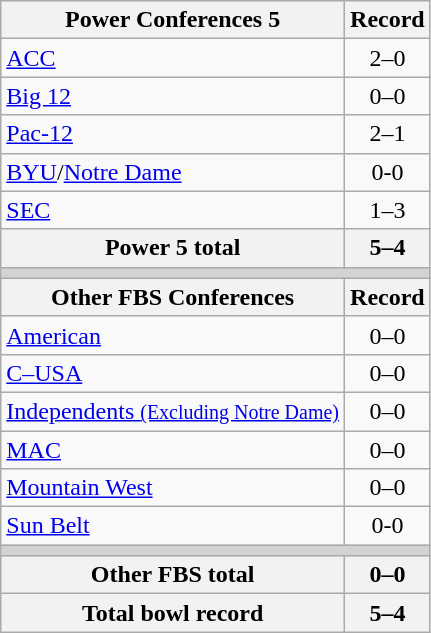<table class="wikitable">
<tr>
<th>Power Conferences 5</th>
<th>Record</th>
</tr>
<tr>
<td><a href='#'>ACC</a></td>
<td align=center>2–0</td>
</tr>
<tr>
<td><a href='#'>Big 12</a></td>
<td align=center>0–0</td>
</tr>
<tr>
<td><a href='#'>Pac-12</a></td>
<td align=center>2–1</td>
</tr>
<tr>
<td><a href='#'>BYU</a>/<a href='#'>Notre Dame</a></td>
<td align=center>0-0</td>
</tr>
<tr>
<td><a href='#'>SEC</a></td>
<td align=center>1–3</td>
</tr>
<tr>
<th>Power 5 total</th>
<th>5–4</th>
</tr>
<tr>
<th colspan="2" style="background:lightgrey;"></th>
</tr>
<tr>
<th>Other FBS Conferences</th>
<th>Record</th>
</tr>
<tr>
<td><a href='#'>American</a></td>
<td align=center>0–0</td>
</tr>
<tr>
<td><a href='#'>C–USA</a></td>
<td align=center>0–0</td>
</tr>
<tr>
<td><a href='#'>Independents <small>(Excluding Notre Dame)</small></a></td>
<td align=center>0–0</td>
</tr>
<tr>
<td><a href='#'>MAC</a></td>
<td align=center>0–0</td>
</tr>
<tr>
<td><a href='#'>Mountain West</a></td>
<td align=center>0–0</td>
</tr>
<tr>
<td><a href='#'>Sun Belt</a></td>
<td align=center>0-0</td>
</tr>
<tr>
<th colspan="2" style="background:lightgrey;"></th>
</tr>
<tr>
<th>Other FBS total</th>
<th>0–0</th>
</tr>
<tr>
<th>Total bowl record</th>
<th>5–4</th>
</tr>
</table>
